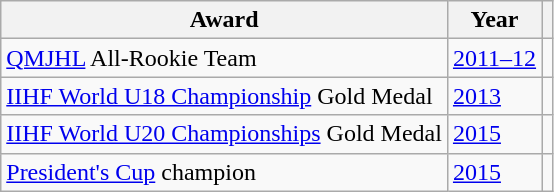<table class="wikitable">
<tr>
<th>Award</th>
<th>Year</th>
<th></th>
</tr>
<tr>
<td><a href='#'>QMJHL</a> All-Rookie Team</td>
<td><a href='#'>2011–12</a></td>
<td></td>
</tr>
<tr>
<td><a href='#'>IIHF World U18 Championship</a> Gold Medal</td>
<td><a href='#'>2013</a></td>
<td></td>
</tr>
<tr>
<td><a href='#'>IIHF World U20 Championships</a> Gold Medal</td>
<td><a href='#'>2015</a></td>
<td></td>
</tr>
<tr>
<td><a href='#'>President's Cup</a> champion</td>
<td><a href='#'>2015</a></td>
<td></td>
</tr>
</table>
